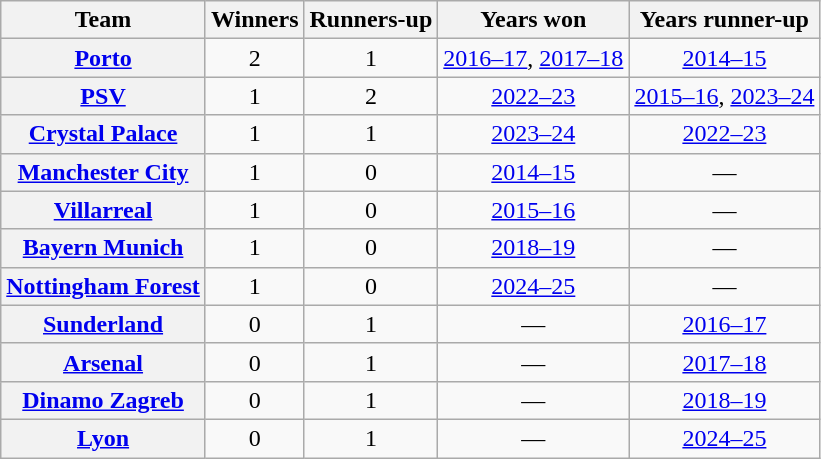<table class="wikitable plainrowheaders sortable">
<tr>
<th scope=col>Team</th>
<th scope=col>Winners</th>
<th scope=col>Runners-up</th>
<th scope=col class="unsortable">Years won</th>
<th scope=col class="unsortable">Years runner-up</th>
</tr>
<tr>
<th scope=row> <a href='#'>Porto</a></th>
<td align=center>2</td>
<td align=center>1</td>
<td align=center><a href='#'>2016–17</a>, <a href='#'>2017–18</a></td>
<td align=center><a href='#'>2014–15</a></td>
</tr>
<tr>
<th scope="row"> <a href='#'>PSV</a></th>
<td align="center">1</td>
<td align="center">2</td>
<td align="center"><a href='#'>2022–23</a></td>
<td align="center"><a href='#'>2015–16</a>, <a href='#'>2023–24</a></td>
</tr>
<tr>
<th scope=row> <a href='#'>Crystal Palace</a></th>
<td align=center>1</td>
<td align=center>1</td>
<td align=center><a href='#'>2023–24</a></td>
<td align=center><a href='#'>2022–23</a></td>
</tr>
<tr>
<th scope=row> <a href='#'>Manchester City</a></th>
<td align=center>1</td>
<td align=center>0</td>
<td align=center><a href='#'>2014–15</a></td>
<td align=center>—</td>
</tr>
<tr>
<th scope=row> <a href='#'>Villarreal</a></th>
<td align=center>1</td>
<td align=center>0</td>
<td align=center><a href='#'>2015–16</a></td>
<td align=center>—</td>
</tr>
<tr>
<th scope=row> <a href='#'>Bayern Munich</a></th>
<td align=center>1</td>
<td align=center>0</td>
<td align=center><a href='#'>2018–19</a></td>
<td align=center>—</td>
</tr>
<tr>
<th scope=row> <a href='#'>Nottingham Forest</a></th>
<td align=center>1</td>
<td align=center>0</td>
<td align=center><a href='#'>2024–25</a></td>
<td align=center>—</td>
</tr>
<tr>
<th scope=row> <a href='#'>Sunderland</a></th>
<td align=center>0</td>
<td align=center>1</td>
<td align=center>—</td>
<td align=center><a href='#'>2016–17</a></td>
</tr>
<tr>
<th scope=row> <a href='#'>Arsenal</a></th>
<td align=center>0</td>
<td align=center>1</td>
<td align=center>—</td>
<td align=center><a href='#'>2017–18</a></td>
</tr>
<tr>
<th scope=row> <a href='#'>Dinamo Zagreb</a></th>
<td align=center>0</td>
<td align=center>1</td>
<td align=center>—</td>
<td align=center><a href='#'>2018–19</a></td>
</tr>
<tr>
<th scope=row> <a href='#'>Lyon</a></th>
<td align=center>0</td>
<td align=center>1</td>
<td align=center>—</td>
<td align=center><a href='#'>2024–25</a></td>
</tr>
</table>
